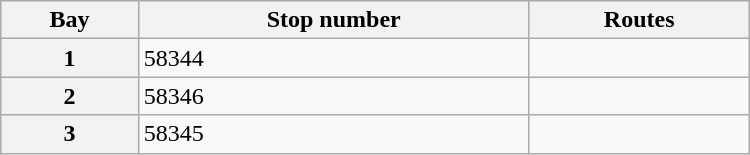<table class="wikitable" width="500">
<tr>
<th>Bay</th>
<th>Stop number</th>
<th scope="col">Routes</th>
</tr>
<tr>
<th>1</th>
<td>58344</td>
<td></td>
</tr>
<tr>
<th>2</th>
<td>58346</td>
<td></td>
</tr>
<tr>
<th>3</th>
<td>58345</td>
<td></td>
</tr>
</table>
